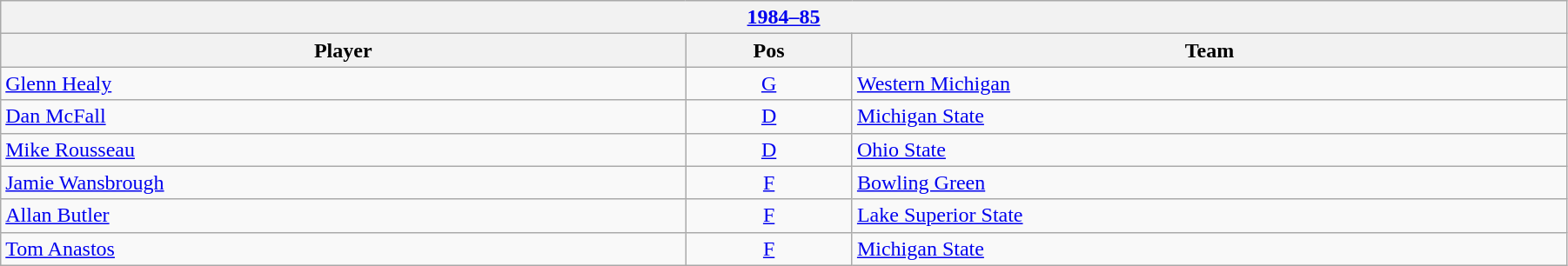<table class="wikitable" width=95%>
<tr>
<th colspan=3><a href='#'>1984–85</a></th>
</tr>
<tr>
<th>Player</th>
<th>Pos</th>
<th>Team</th>
</tr>
<tr>
<td><a href='#'>Glenn Healy</a></td>
<td style="text-align:center;"><a href='#'>G</a></td>
<td><a href='#'>Western Michigan</a></td>
</tr>
<tr>
<td><a href='#'>Dan McFall</a></td>
<td style="text-align:center;"><a href='#'>D</a></td>
<td><a href='#'>Michigan State</a></td>
</tr>
<tr>
<td><a href='#'>Mike Rousseau</a></td>
<td style="text-align:center;"><a href='#'>D</a></td>
<td><a href='#'>Ohio State</a></td>
</tr>
<tr>
<td><a href='#'>Jamie Wansbrough</a></td>
<td style="text-align:center;"><a href='#'>F</a></td>
<td><a href='#'>Bowling Green</a></td>
</tr>
<tr>
<td><a href='#'>Allan Butler</a></td>
<td style="text-align:center;"><a href='#'>F</a></td>
<td><a href='#'>Lake Superior State</a></td>
</tr>
<tr>
<td><a href='#'>Tom Anastos</a></td>
<td style="text-align:center;"><a href='#'>F</a></td>
<td><a href='#'>Michigan State</a></td>
</tr>
</table>
